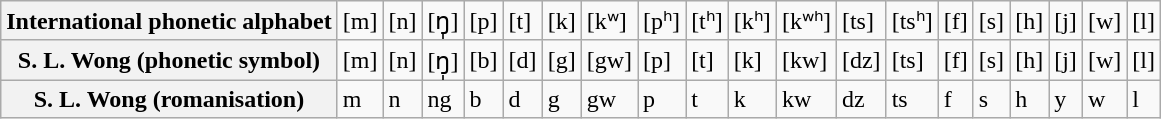<table class="wikitable">
<tr>
<th>International phonetic alphabet</th>
<td>[m]</td>
<td>[n]</td>
<td>[ŋ̩]</td>
<td>[p]</td>
<td>[t]</td>
<td>[k]</td>
<td>[kʷ]</td>
<td>[pʰ]</td>
<td>[tʰ]</td>
<td>[kʰ]</td>
<td>[kʷʰ]</td>
<td>[ts]</td>
<td>[tsʰ]</td>
<td>[f]</td>
<td>[s]</td>
<td>[h]</td>
<td>[j]</td>
<td>[w]</td>
<td>[l]</td>
</tr>
<tr>
<th>S. L. Wong (phonetic symbol)</th>
<td>[m]</td>
<td>[n]</td>
<td>[ŋ̩]</td>
<td>[b]</td>
<td>[d]</td>
<td>[g]</td>
<td>[gw]</td>
<td>[p]</td>
<td>[t]</td>
<td>[k]</td>
<td>[kw]</td>
<td>[dz]</td>
<td>[ts]</td>
<td>[f]</td>
<td>[s]</td>
<td>[h]</td>
<td>[j]</td>
<td>[w]</td>
<td>[l]</td>
</tr>
<tr>
<th>S. L. Wong (romanisation)</th>
<td>m</td>
<td>n</td>
<td>ng</td>
<td>b</td>
<td>d</td>
<td>g</td>
<td>gw</td>
<td>p</td>
<td>t</td>
<td>k</td>
<td>kw</td>
<td>dz</td>
<td>ts</td>
<td>f</td>
<td>s</td>
<td>h</td>
<td>y</td>
<td>w</td>
<td>l</td>
</tr>
</table>
